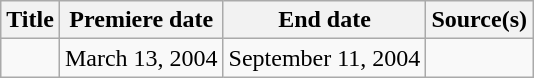<table class="wikitable sortable">
<tr>
<th>Title</th>
<th>Premiere date</th>
<th>End date</th>
<th>Source(s)</th>
</tr>
<tr>
<td></td>
<td>March 13, 2004</td>
<td>September 11, 2004</td>
<td></td>
</tr>
</table>
